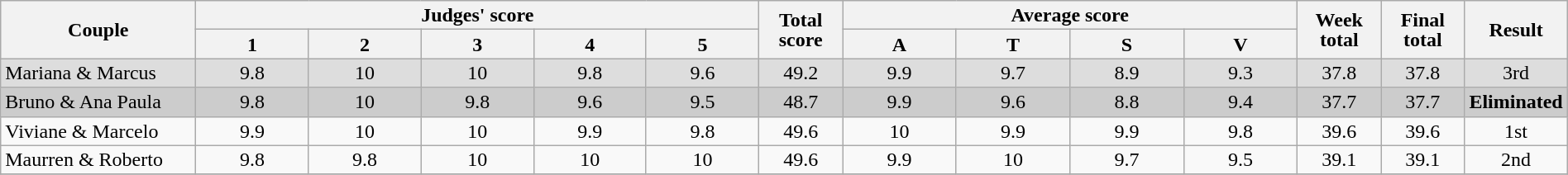<table class="wikitable" style="font-size:100%; line-height:16px; text-align:center" width="100%">
<tr>
<th rowspan=2 width=150>Couple</th>
<th colspan=5 width=185>Judges' score</th>
<th rowspan=2 width=060>Total score</th>
<th colspan=4 width=148>Average score</th>
<th rowspan=2 width=060>Week total</th>
<th rowspan=2 width=060>Final total</th>
<th rowspan=2 width=075>Result</th>
</tr>
<tr>
<th>1</th>
<th>2</th>
<th>3</th>
<th>4</th>
<th>5</th>
<th>A</th>
<th>T</th>
<th>S</th>
<th>V</th>
</tr>
<tr bgcolor="DDDDDD">
<td align="left">Mariana & Marcus</td>
<td>9.8</td>
<td>10</td>
<td>10</td>
<td>9.8</td>
<td>9.6</td>
<td>49.2</td>
<td>9.9</td>
<td>9.7</td>
<td>8.9</td>
<td>9.3</td>
<td>37.8</td>
<td>37.8</td>
<td>3rd</td>
</tr>
<tr bgcolor="CCCCCC">
<td align="left">Bruno & Ana Paula</td>
<td>9.8</td>
<td>10</td>
<td>9.8</td>
<td>9.6</td>
<td>9.5</td>
<td>48.7</td>
<td>9.9</td>
<td>9.6</td>
<td>8.8</td>
<td>9.4</td>
<td>37.7</td>
<td>37.7</td>
<td><strong>Eliminated</strong></td>
</tr>
<tr>
<td align="left">Viviane & Marcelo</td>
<td>9.9</td>
<td>10</td>
<td>10</td>
<td>9.9</td>
<td>9.8</td>
<td>49.6</td>
<td>10</td>
<td>9.9</td>
<td>9.9</td>
<td>9.8</td>
<td>39.6</td>
<td>39.6</td>
<td>1st</td>
</tr>
<tr>
<td align="left">Maurren & Roberto</td>
<td>9.8</td>
<td>9.8</td>
<td>10</td>
<td>10</td>
<td>10</td>
<td>49.6</td>
<td>9.9</td>
<td>10</td>
<td>9.7</td>
<td>9.5</td>
<td>39.1</td>
<td>39.1</td>
<td>2nd</td>
</tr>
<tr>
</tr>
</table>
